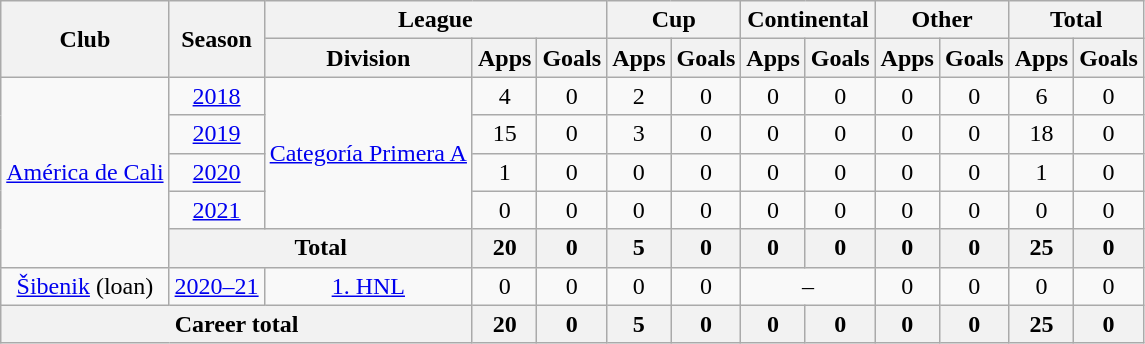<table class="wikitable" style="text-align: center">
<tr>
<th rowspan="2">Club</th>
<th rowspan="2">Season</th>
<th colspan="3">League</th>
<th colspan="2">Cup</th>
<th colspan="2">Continental</th>
<th colspan="2">Other</th>
<th colspan="2">Total</th>
</tr>
<tr>
<th>Division</th>
<th>Apps</th>
<th>Goals</th>
<th>Apps</th>
<th>Goals</th>
<th>Apps</th>
<th>Goals</th>
<th>Apps</th>
<th>Goals</th>
<th>Apps</th>
<th>Goals</th>
</tr>
<tr>
<td rowspan="5"><a href='#'>América de Cali</a></td>
<td><a href='#'>2018</a></td>
<td rowspan="4"><a href='#'>Categoría Primera A</a></td>
<td>4</td>
<td>0</td>
<td>2</td>
<td>0</td>
<td>0</td>
<td>0</td>
<td>0</td>
<td>0</td>
<td>6</td>
<td>0</td>
</tr>
<tr>
<td><a href='#'>2019</a></td>
<td>15</td>
<td>0</td>
<td>3</td>
<td>0</td>
<td>0</td>
<td>0</td>
<td>0</td>
<td>0</td>
<td>18</td>
<td>0</td>
</tr>
<tr>
<td><a href='#'>2020</a></td>
<td>1</td>
<td>0</td>
<td>0</td>
<td>0</td>
<td>0</td>
<td>0</td>
<td>0</td>
<td>0</td>
<td>1</td>
<td>0</td>
</tr>
<tr>
<td><a href='#'>2021</a></td>
<td>0</td>
<td>0</td>
<td>0</td>
<td>0</td>
<td>0</td>
<td>0</td>
<td>0</td>
<td>0</td>
<td>0</td>
<td>0</td>
</tr>
<tr>
<th colspan="2"><strong>Total</strong></th>
<th>20</th>
<th>0</th>
<th>5</th>
<th>0</th>
<th>0</th>
<th>0</th>
<th>0</th>
<th>0</th>
<th>25</th>
<th>0</th>
</tr>
<tr>
<td><a href='#'>Šibenik</a> (loan)</td>
<td><a href='#'>2020–21</a></td>
<td><a href='#'>1. HNL</a></td>
<td>0</td>
<td>0</td>
<td>0</td>
<td>0</td>
<td colspan="2">–</td>
<td>0</td>
<td>0</td>
<td>0</td>
<td>0</td>
</tr>
<tr>
<th colspan="3"><strong>Career total</strong></th>
<th>20</th>
<th>0</th>
<th>5</th>
<th>0</th>
<th>0</th>
<th>0</th>
<th>0</th>
<th>0</th>
<th>25</th>
<th>0</th>
</tr>
</table>
